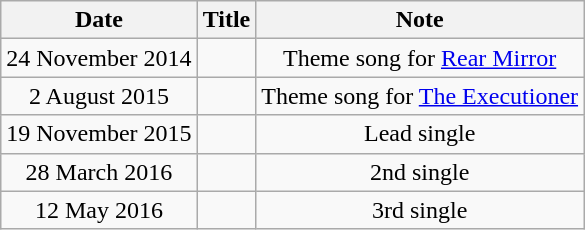<table class="wikitable">
<tr>
<th>Date</th>
<th>Title</th>
<th>Note</th>
</tr>
<tr align="center">
<td>24 November 2014</td>
<td></td>
<td>Theme song for <a href='#'>Rear Mirror</a></td>
</tr>
<tr align="center">
<td>2 August 2015</td>
<td></td>
<td>Theme song for <a href='#'>The Executioner</a></td>
</tr>
<tr align="center">
<td>19 November 2015</td>
<td></td>
<td>Lead single</td>
</tr>
<tr align="center">
<td>28 March 2016</td>
<td></td>
<td>2nd single</td>
</tr>
<tr align="center">
<td>12 May 2016</td>
<td></td>
<td>3rd single</td>
</tr>
</table>
